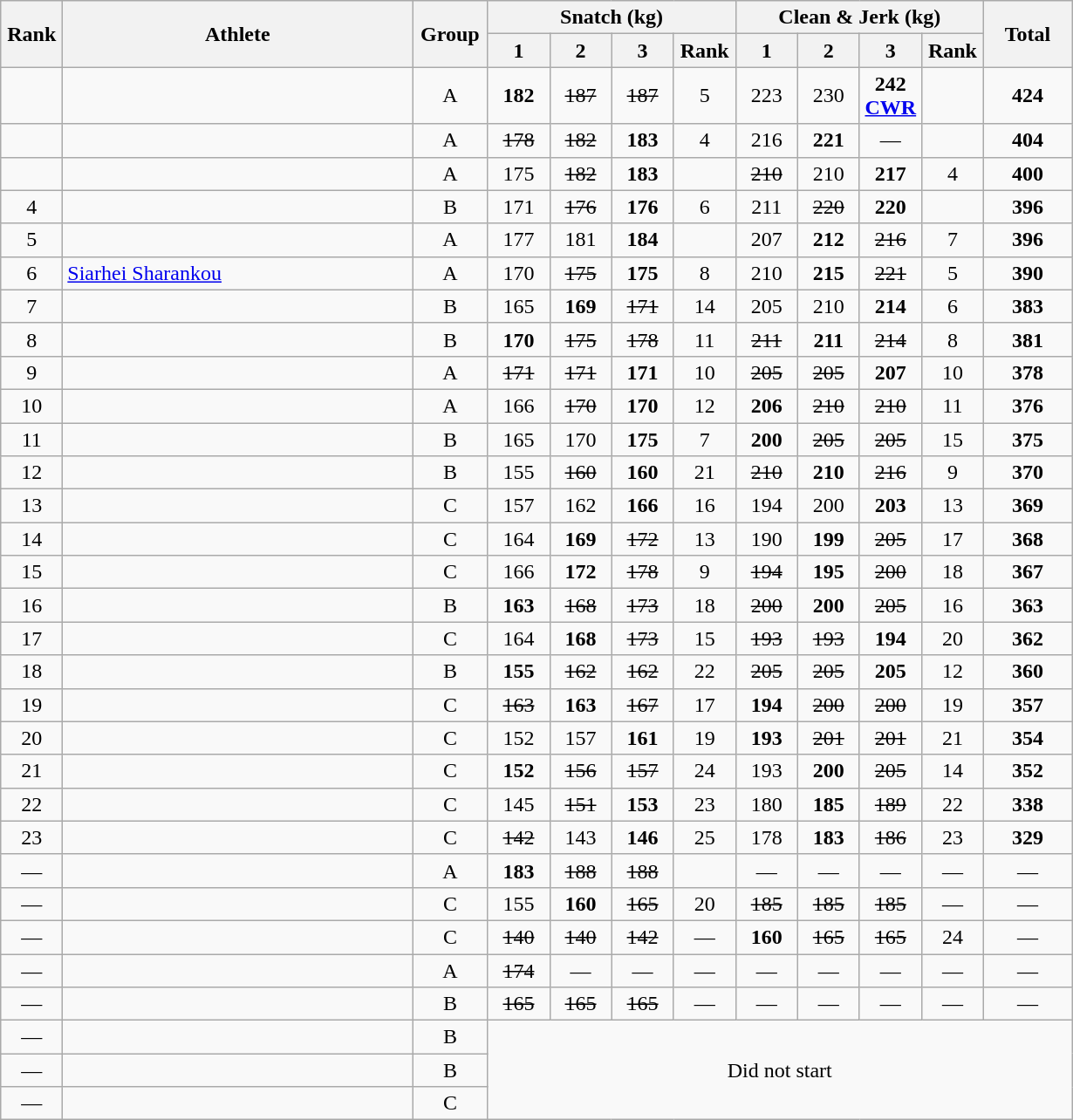<table class = "wikitable" style="text-align:center;">
<tr>
<th rowspan=2 width=40>Rank</th>
<th rowspan=2 width=260>Athlete</th>
<th rowspan=2 width=50>Group</th>
<th colspan=4>Snatch (kg)</th>
<th colspan=4>Clean & Jerk (kg)</th>
<th rowspan=2 width=60>Total</th>
</tr>
<tr>
<th width=40>1</th>
<th width=40>2</th>
<th width=40>3</th>
<th width=40>Rank</th>
<th width=40>1</th>
<th width=40>2</th>
<th width=40>3</th>
<th width=40>Rank</th>
</tr>
<tr>
<td></td>
<td align=left></td>
<td>A</td>
<td><strong>182</strong></td>
<td><s>187</s></td>
<td><s>187</s></td>
<td>5</td>
<td>223</td>
<td>230</td>
<td><strong>242 <a href='#'>CWR</a></strong></td>
<td></td>
<td><strong>424</strong></td>
</tr>
<tr>
<td></td>
<td align=left></td>
<td>A</td>
<td><s>178</s></td>
<td><s>182</s></td>
<td><strong>183</strong></td>
<td>4</td>
<td>216</td>
<td><strong>221</strong></td>
<td>—</td>
<td></td>
<td><strong>404</strong></td>
</tr>
<tr>
<td></td>
<td align=left></td>
<td>A</td>
<td>175</td>
<td><s>182</s></td>
<td><strong>183</strong></td>
<td></td>
<td><s>210</s></td>
<td>210</td>
<td><strong>217</strong></td>
<td>4</td>
<td><strong>400</strong></td>
</tr>
<tr>
<td>4</td>
<td align=left></td>
<td>B</td>
<td>171</td>
<td><s>176</s></td>
<td><strong>176</strong></td>
<td>6</td>
<td>211</td>
<td><s>220</s></td>
<td><strong>220</strong></td>
<td></td>
<td><strong>396</strong></td>
</tr>
<tr>
<td>5</td>
<td align=left></td>
<td>A</td>
<td>177</td>
<td>181</td>
<td><strong>184</strong></td>
<td></td>
<td>207</td>
<td><strong>212</strong></td>
<td><s>216</s></td>
<td>7</td>
<td><strong>396</strong></td>
</tr>
<tr>
<td>6</td>
<td align=left> <a href='#'>Siarhei Sharankou</a> </td>
<td>A</td>
<td>170</td>
<td><s>175</s></td>
<td><strong>175</strong></td>
<td>8</td>
<td>210</td>
<td><strong>215</strong></td>
<td><s>221</s></td>
<td>5</td>
<td><strong>390</strong></td>
</tr>
<tr>
<td>7</td>
<td align=left></td>
<td>B</td>
<td>165</td>
<td><strong>169</strong></td>
<td><s>171</s></td>
<td>14</td>
<td>205</td>
<td>210</td>
<td><strong>214</strong></td>
<td>6</td>
<td><strong>383</strong></td>
</tr>
<tr>
<td>8</td>
<td align=left></td>
<td>B</td>
<td><strong>170</strong></td>
<td><s>175</s></td>
<td><s>178</s></td>
<td>11</td>
<td><s>211</s></td>
<td><strong>211</strong></td>
<td><s>214</s></td>
<td>8</td>
<td><strong>381</strong></td>
</tr>
<tr>
<td>9</td>
<td align=left></td>
<td>A</td>
<td><s>171</s></td>
<td><s>171</s></td>
<td><strong>171</strong></td>
<td>10</td>
<td><s>205</s></td>
<td><s>205</s></td>
<td><strong>207</strong></td>
<td>10</td>
<td><strong>378</strong></td>
</tr>
<tr>
<td>10</td>
<td align=left></td>
<td>A</td>
<td>166</td>
<td><s>170</s></td>
<td><strong>170</strong></td>
<td>12</td>
<td><strong>206</strong></td>
<td><s>210</s></td>
<td><s>210</s></td>
<td>11</td>
<td><strong>376</strong></td>
</tr>
<tr>
<td>11</td>
<td align=left></td>
<td>B</td>
<td>165</td>
<td>170</td>
<td><strong>175</strong></td>
<td>7</td>
<td><strong>200</strong></td>
<td><s>205</s></td>
<td><s>205</s></td>
<td>15</td>
<td><strong>375</strong></td>
</tr>
<tr>
<td>12</td>
<td align=left></td>
<td>B</td>
<td>155</td>
<td><s>160</s></td>
<td><strong>160</strong></td>
<td>21</td>
<td><s>210</s></td>
<td><strong>210</strong></td>
<td><s>216</s></td>
<td>9</td>
<td><strong>370</strong></td>
</tr>
<tr>
<td>13</td>
<td align=left></td>
<td>C</td>
<td>157</td>
<td>162</td>
<td><strong>166</strong></td>
<td>16</td>
<td>194</td>
<td>200</td>
<td><strong>203</strong></td>
<td>13</td>
<td><strong>369</strong></td>
</tr>
<tr>
<td>14</td>
<td align=left></td>
<td>C</td>
<td>164</td>
<td><strong>169</strong></td>
<td><s>172</s></td>
<td>13</td>
<td>190</td>
<td><strong>199</strong></td>
<td><s>205</s></td>
<td>17</td>
<td><strong>368</strong></td>
</tr>
<tr>
<td>15</td>
<td align=left></td>
<td>C</td>
<td>166</td>
<td><strong>172</strong></td>
<td><s>178</s></td>
<td>9</td>
<td><s>194</s></td>
<td><strong>195</strong></td>
<td><s>200</s></td>
<td>18</td>
<td><strong>367</strong></td>
</tr>
<tr>
<td>16</td>
<td align=left></td>
<td>B</td>
<td><strong>163</strong></td>
<td><s>168</s></td>
<td><s>173</s></td>
<td>18</td>
<td><s>200</s></td>
<td><strong>200</strong></td>
<td><s>205</s></td>
<td>16</td>
<td><strong>363</strong></td>
</tr>
<tr>
<td>17</td>
<td align=left></td>
<td>C</td>
<td>164</td>
<td><strong>168</strong></td>
<td><s>173</s></td>
<td>15</td>
<td><s>193</s></td>
<td><s>193</s></td>
<td><strong>194</strong></td>
<td>20</td>
<td><strong>362</strong></td>
</tr>
<tr>
<td>18</td>
<td align=left></td>
<td>B</td>
<td><strong>155</strong></td>
<td><s>162</s></td>
<td><s>162</s></td>
<td>22</td>
<td><s>205</s></td>
<td><s>205</s></td>
<td><strong>205</strong></td>
<td>12</td>
<td><strong>360</strong></td>
</tr>
<tr>
<td>19</td>
<td align=left></td>
<td>C</td>
<td><s>163</s></td>
<td><strong>163</strong></td>
<td><s>167</s></td>
<td>17</td>
<td><strong>194</strong></td>
<td><s>200</s></td>
<td><s>200</s></td>
<td>19</td>
<td><strong>357</strong></td>
</tr>
<tr>
<td>20</td>
<td align=left></td>
<td>C</td>
<td>152</td>
<td>157</td>
<td><strong>161</strong></td>
<td>19</td>
<td><strong>193</strong></td>
<td><s>201</s></td>
<td><s>201</s></td>
<td>21</td>
<td><strong>354</strong></td>
</tr>
<tr>
<td>21</td>
<td align=left></td>
<td>C</td>
<td><strong>152</strong></td>
<td><s>156</s></td>
<td><s>157</s></td>
<td>24</td>
<td>193</td>
<td><strong>200</strong></td>
<td><s>205</s></td>
<td>14</td>
<td><strong>352</strong></td>
</tr>
<tr>
<td>22</td>
<td align=left></td>
<td>C</td>
<td>145</td>
<td><s>151</s></td>
<td><strong>153</strong></td>
<td>23</td>
<td>180</td>
<td><strong>185</strong></td>
<td><s>189</s></td>
<td>22</td>
<td><strong>338</strong></td>
</tr>
<tr>
<td>23</td>
<td align=left></td>
<td>C</td>
<td><s>142</s></td>
<td>143</td>
<td><strong>146</strong></td>
<td>25</td>
<td>178</td>
<td><strong>183</strong></td>
<td><s>186</s></td>
<td>23</td>
<td><strong>329</strong></td>
</tr>
<tr>
<td>—</td>
<td align=left></td>
<td>A</td>
<td><strong>183</strong></td>
<td><s>188</s></td>
<td><s>188</s></td>
<td></td>
<td>—</td>
<td>—</td>
<td>—</td>
<td>—</td>
<td>—</td>
</tr>
<tr>
<td>—</td>
<td align=left></td>
<td>C</td>
<td>155</td>
<td><strong>160</strong></td>
<td><s>165</s></td>
<td>20</td>
<td><s>185</s></td>
<td><s>185</s></td>
<td><s>185</s></td>
<td>—</td>
<td>—</td>
</tr>
<tr>
<td>—</td>
<td align=left></td>
<td>C</td>
<td><s>140</s></td>
<td><s>140</s></td>
<td><s>142</s></td>
<td>—</td>
<td><strong>160</strong></td>
<td><s>165</s></td>
<td><s>165</s></td>
<td>24</td>
<td>—</td>
</tr>
<tr>
<td>—</td>
<td align=left></td>
<td>A</td>
<td><s>174</s></td>
<td>—</td>
<td>—</td>
<td>—</td>
<td>—</td>
<td>—</td>
<td>—</td>
<td>—</td>
<td>—</td>
</tr>
<tr>
<td>—</td>
<td align=left></td>
<td>B</td>
<td><s>165</s></td>
<td><s>165</s></td>
<td><s>165</s></td>
<td>—</td>
<td>—</td>
<td>—</td>
<td>—</td>
<td>—</td>
<td>—</td>
</tr>
<tr>
<td>—</td>
<td align=left></td>
<td>B</td>
<td colspan=9 rowspan=3>Did not start</td>
</tr>
<tr>
<td>—</td>
<td align=left></td>
<td>B</td>
</tr>
<tr>
<td>—</td>
<td align=left></td>
<td>C</td>
</tr>
</table>
